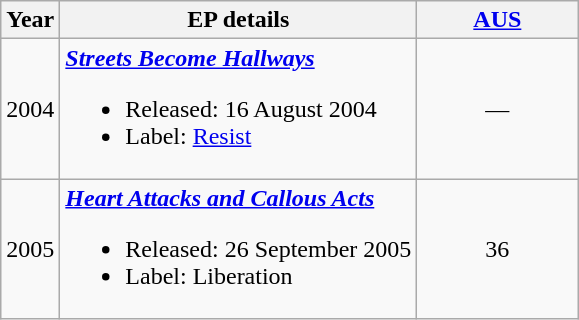<table class="wikitable">
<tr>
<th>Year</th>
<th>EP details</th>
<th style="width:100px;"><a href='#'>AUS</a><br></th>
</tr>
<tr>
<td>2004</td>
<td><strong><em><a href='#'>Streets Become Hallways</a></em></strong><br><ul><li>Released: 16 August 2004</li><li>Label: <a href='#'>Resist</a></li></ul></td>
<td style="text-align:center;">—</td>
</tr>
<tr>
<td>2005</td>
<td><strong><em><a href='#'>Heart Attacks and Callous Acts</a></em></strong><br><ul><li>Released: 26 September 2005</li><li>Label: Liberation</li></ul></td>
<td style="text-align:center;">36</td>
</tr>
</table>
